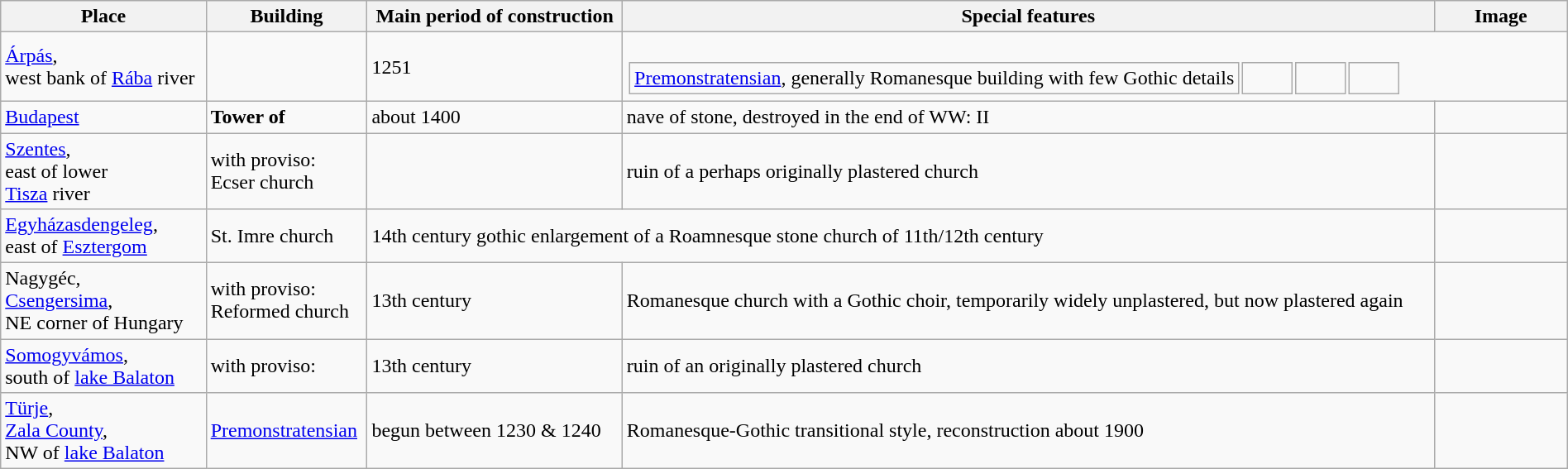<table class="wikitable"  style="border:2px; width:100%;">
<tr>
<th>Place</th>
<th>Building</th>
<th>Main period of construction</th>
<th>Special features</th>
<th>Image</th>
</tr>
<tr>
<td><a href='#'>Árpás</a>,<br>west bank of <a href='#'>Rába</a> river</td>
<td></td>
<td>1251</td>
<td colspan="2"><br><table>
<tr>
<td style="width:80%;"><a href='#'>Premonstratensian</a>, generally Romanesque building with few Gothic details</td>
<td></td>
<td></td>
<td></td>
</tr>
</table>
</td>
</tr>
<tr>
<td><a href='#'>Budapest</a></td>
<td><strong>Tower of </strong></td>
<td>about 1400</td>
<td>nave of stone, destroyed in the end of WW: II</td>
<td style="width:100px;"></td>
</tr>
<tr>
<td><a href='#'>Szentes</a>,<br>east of lower<br><a href='#'>Tisza</a> river</td>
<td>with proviso:<br>Ecser church</td>
<td></td>
<td>ruin of a perhaps originally plastered church</td>
<td></td>
</tr>
<tr>
<td><a href='#'>Egyházasdengeleg</a>,<br>east of <a href='#'>Esztergom</a></td>
<td>St. Imre church</td>
<td colspan="2">14th century gothic enlargement of a Roamnesque stone church of 11th/12th century</td>
<td><br></td>
</tr>
<tr>
<td>Nagygéc,<br><a href='#'>Csengersima</a>,<br>NE corner of Hungary</td>
<td>with proviso:<br>Reformed church</td>
<td>13th century</td>
<td>Romanesque church with a Gothic choir, temporarily widely unplastered, but now plastered again</td>
<td><br></td>
</tr>
<tr>
<td><a href='#'>Somogyvámos</a>,<br>south of <a href='#'>lake Balaton</a></td>
<td>with proviso:<br></td>
<td>13th century</td>
<td>ruin of an originally plastered church</td>
<td></td>
</tr>
<tr>
<td><a href='#'>Türje</a>,<br><a href='#'>Zala County</a>,<br>NW of <a href='#'>lake Balaton</a></td>
<td><a href='#'>Premonstratensian</a> </td>
<td>begun between 1230 & 1240</td>
<td>Romanesque-Gothic transitional style, reconstruction about 1900</td>
<td></td>
</tr>
</table>
